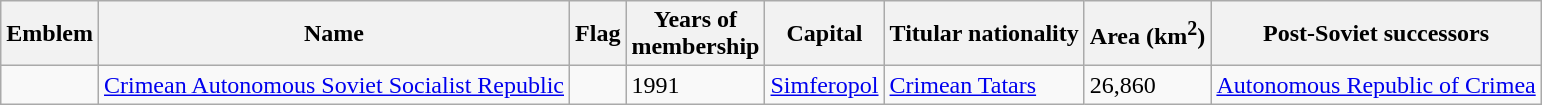<table class="wikitable sortable" style="text-align:center;">
<tr>
<th class="unsortable">Emblem</th>
<th>Name</th>
<th class="unsortable">Flag</th>
<th>Years of<br>membership</th>
<th>Capital</th>
<th>Titular nationality</th>
<th>Area (km<sup>2</sup>)</th>
<th>Post-Soviet successors</th>
</tr>
<tr>
<td align="center"></td>
<td align="center"><a href='#'>Crimean Autonomous Soviet Socialist Republic</a></td>
<td align="center"></td>
<td align="left">1991</td>
<td align="left"><a href='#'>Simferopol</a></td>
<td align="left"><a href='#'>Crimean Tatars</a></td>
<td align="left">26,860</td>
<td align="left"> <a href='#'>Autonomous Republic of Crimea</a></td>
</tr>
</table>
